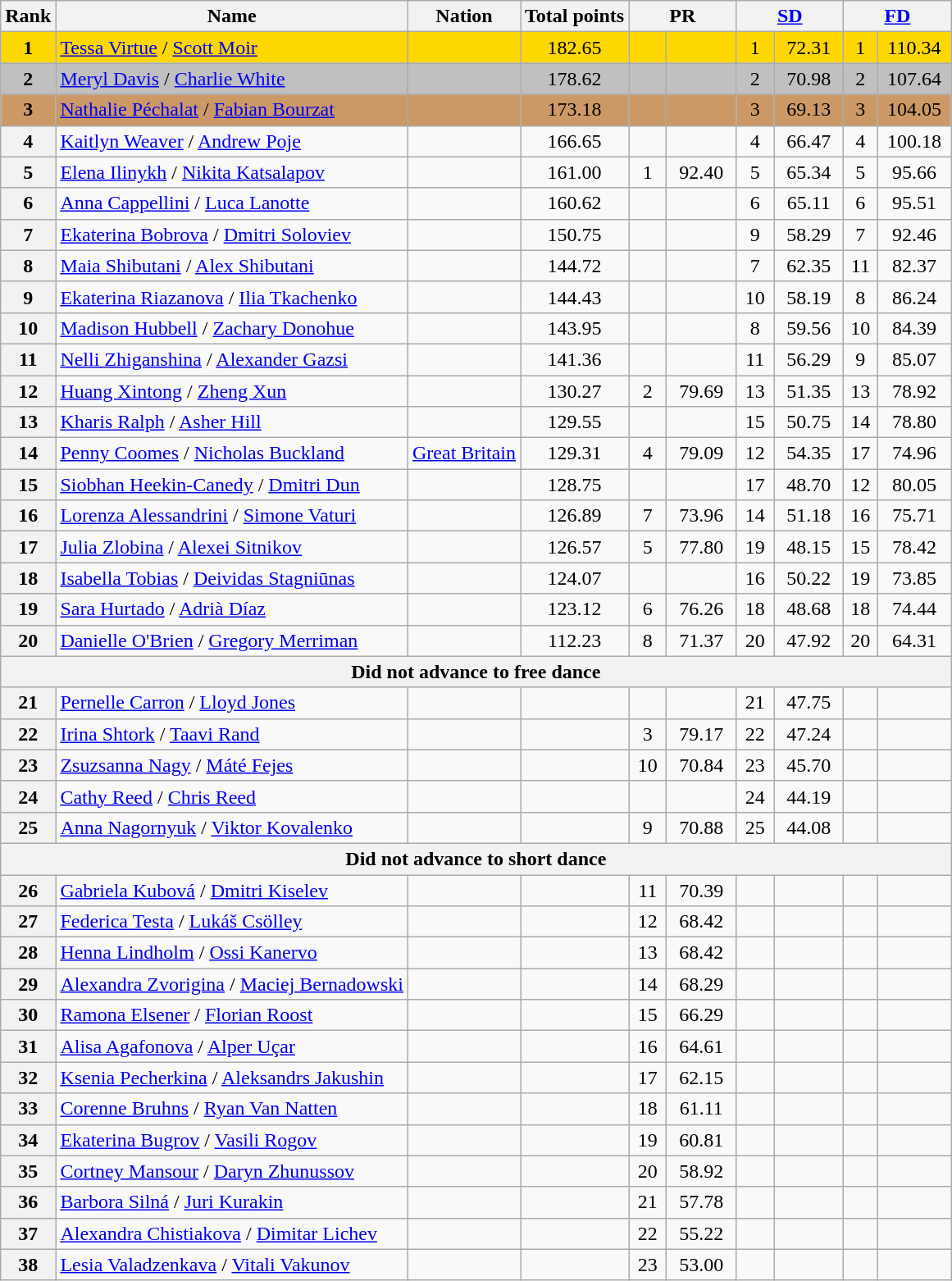<table class="wikitable sortable">
<tr>
<th>Rank</th>
<th>Name</th>
<th>Nation</th>
<th>Total points</th>
<th colspan="2" width="80px">PR</th>
<th colspan="2" width="80px"><a href='#'>SD</a></th>
<th colspan="2" width="80px"><a href='#'>FD</a></th>
</tr>
<tr bgcolor="gold">
<td align="center"><strong>1</strong></td>
<td><a href='#'>Tessa Virtue</a> / <a href='#'>Scott Moir</a></td>
<td></td>
<td align="center">182.65</td>
<td></td>
<td></td>
<td align="center">1</td>
<td align="center">72.31</td>
<td align="center">1</td>
<td align="center">110.34</td>
</tr>
<tr bgcolor="silver">
<td align="center"><strong>2</strong></td>
<td><a href='#'>Meryl Davis</a> / <a href='#'>Charlie White</a></td>
<td></td>
<td align="center">178.62</td>
<td></td>
<td></td>
<td align="center">2</td>
<td align="center">70.98</td>
<td align="center">2</td>
<td align="center">107.64</td>
</tr>
<tr bgcolor="cc9966">
<td align="center"><strong>3</strong></td>
<td><a href='#'>Nathalie Péchalat</a> / <a href='#'>Fabian Bourzat</a></td>
<td></td>
<td align="center">173.18</td>
<td></td>
<td></td>
<td align="center">3</td>
<td align="center">69.13</td>
<td align="center">3</td>
<td align="center">104.05</td>
</tr>
<tr>
<th>4</th>
<td><a href='#'>Kaitlyn Weaver</a> / <a href='#'>Andrew Poje</a></td>
<td></td>
<td align="center">166.65</td>
<td></td>
<td></td>
<td align="center">4</td>
<td align="center">66.47</td>
<td align="center">4</td>
<td align="center">100.18</td>
</tr>
<tr>
<th>5</th>
<td><a href='#'>Elena Ilinykh</a> / <a href='#'>Nikita Katsalapov</a></td>
<td></td>
<td align="center">161.00</td>
<td align="center">1</td>
<td align="center">92.40</td>
<td align="center">5</td>
<td align="center">65.34</td>
<td align="center">5</td>
<td align="center">95.66</td>
</tr>
<tr>
<th>6</th>
<td><a href='#'>Anna Cappellini</a> / <a href='#'>Luca Lanotte</a></td>
<td></td>
<td align="center">160.62</td>
<td></td>
<td></td>
<td align="center">6</td>
<td align="center">65.11</td>
<td align="center">6</td>
<td align="center">95.51</td>
</tr>
<tr>
<th>7</th>
<td><a href='#'>Ekaterina Bobrova</a> / <a href='#'>Dmitri Soloviev</a></td>
<td></td>
<td align="center">150.75</td>
<td></td>
<td></td>
<td align="center">9</td>
<td align="center">58.29</td>
<td align="center">7</td>
<td align="center">92.46</td>
</tr>
<tr>
<th>8</th>
<td><a href='#'>Maia Shibutani</a> / <a href='#'>Alex Shibutani</a></td>
<td></td>
<td align="center">144.72</td>
<td></td>
<td></td>
<td align="center">7</td>
<td align="center">62.35</td>
<td align="center">11</td>
<td align="center">82.37</td>
</tr>
<tr>
<th>9</th>
<td><a href='#'>Ekaterina Riazanova</a> / <a href='#'>Ilia Tkachenko</a></td>
<td></td>
<td align="center">144.43</td>
<td></td>
<td></td>
<td align="center">10</td>
<td align="center">58.19</td>
<td align="center">8</td>
<td align="center">86.24</td>
</tr>
<tr>
<th>10</th>
<td><a href='#'>Madison Hubbell</a> / <a href='#'>Zachary Donohue</a></td>
<td></td>
<td align="center">143.95</td>
<td></td>
<td></td>
<td align="center">8</td>
<td align="center">59.56</td>
<td align="center">10</td>
<td align="center">84.39</td>
</tr>
<tr>
<th>11</th>
<td><a href='#'>Nelli Zhiganshina</a> / <a href='#'>Alexander Gazsi</a></td>
<td></td>
<td align="center">141.36</td>
<td></td>
<td></td>
<td align="center">11</td>
<td align="center">56.29</td>
<td align="center">9</td>
<td align="center">85.07</td>
</tr>
<tr>
<th>12</th>
<td><a href='#'>Huang Xintong</a> / <a href='#'>Zheng Xun</a></td>
<td></td>
<td align="center">130.27</td>
<td align="center">2</td>
<td align="center">79.69</td>
<td align="center">13</td>
<td align="center">51.35</td>
<td align="center">13</td>
<td align="center">78.92</td>
</tr>
<tr>
<th>13</th>
<td><a href='#'>Kharis Ralph</a> / <a href='#'>Asher Hill</a></td>
<td></td>
<td align="center">129.55</td>
<td></td>
<td></td>
<td align="center">15</td>
<td align="center">50.75</td>
<td align="center">14</td>
<td align="center">78.80</td>
</tr>
<tr>
<th>14</th>
<td><a href='#'>Penny Coomes</a> / <a href='#'>Nicholas Buckland</a></td>
<td> <a href='#'>Great Britain</a></td>
<td align="center">129.31</td>
<td align="center">4</td>
<td align="center">79.09</td>
<td align="center">12</td>
<td align="center">54.35</td>
<td align="center">17</td>
<td align="center">74.96</td>
</tr>
<tr>
<th>15</th>
<td><a href='#'>Siobhan Heekin-Canedy</a> / <a href='#'>Dmitri Dun</a></td>
<td></td>
<td align="center">128.75</td>
<td></td>
<td></td>
<td align="center">17</td>
<td align="center">48.70</td>
<td align="center">12</td>
<td align="center">80.05</td>
</tr>
<tr>
<th>16</th>
<td><a href='#'>Lorenza Alessandrini</a> / <a href='#'>Simone Vaturi</a></td>
<td></td>
<td align="center">126.89</td>
<td align="center">7</td>
<td align="center">73.96</td>
<td align="center">14</td>
<td align="center">51.18</td>
<td align="center">16</td>
<td align="center">75.71</td>
</tr>
<tr>
<th>17</th>
<td><a href='#'>Julia Zlobina</a> / <a href='#'>Alexei Sitnikov</a></td>
<td></td>
<td align="center">126.57</td>
<td align="center">5</td>
<td align="center">77.80</td>
<td align="center">19</td>
<td align="center">48.15</td>
<td align="center">15</td>
<td align="center">78.42</td>
</tr>
<tr>
<th>18</th>
<td><a href='#'>Isabella Tobias</a> / <a href='#'>Deividas Stagniūnas</a></td>
<td></td>
<td align="center">124.07</td>
<td></td>
<td></td>
<td align="center">16</td>
<td align="center">50.22</td>
<td align="center">19</td>
<td align="center">73.85</td>
</tr>
<tr>
<th>19</th>
<td><a href='#'>Sara Hurtado</a> / <a href='#'>Adrià Díaz</a></td>
<td></td>
<td align="center">123.12</td>
<td align="center">6</td>
<td align="center">76.26</td>
<td align="center">18</td>
<td align="center">48.68</td>
<td align="center">18</td>
<td align="center">74.44</td>
</tr>
<tr>
<th>20</th>
<td><a href='#'>Danielle O'Brien</a> / <a href='#'>Gregory Merriman</a></td>
<td></td>
<td align="center">112.23</td>
<td align="center">8</td>
<td align="center">71.37</td>
<td align="center">20</td>
<td align="center">47.92</td>
<td align="center">20</td>
<td align="center">64.31</td>
</tr>
<tr>
<th colspan="10">Did not advance to free dance</th>
</tr>
<tr>
<th>21</th>
<td><a href='#'>Pernelle Carron</a> / <a href='#'>Lloyd Jones</a></td>
<td></td>
<td></td>
<td align="center"></td>
<td align="center"></td>
<td align="center">21</td>
<td align="center">47.75</td>
<td></td>
<td></td>
</tr>
<tr>
<th>22</th>
<td><a href='#'>Irina Shtork</a> / <a href='#'>Taavi Rand</a></td>
<td></td>
<td></td>
<td align="center">3</td>
<td align="center">79.17</td>
<td align="center">22</td>
<td align="center">47.24</td>
<td></td>
<td></td>
</tr>
<tr>
<th>23</th>
<td><a href='#'>Zsuzsanna Nagy</a> / <a href='#'>Máté Fejes</a></td>
<td></td>
<td></td>
<td align="center">10</td>
<td align="center">70.84</td>
<td align="center">23</td>
<td align="center">45.70</td>
<td></td>
<td></td>
</tr>
<tr>
<th>24</th>
<td><a href='#'>Cathy Reed</a> / <a href='#'>Chris Reed</a></td>
<td></td>
<td></td>
<td align="center"></td>
<td align="center"></td>
<td align="center">24</td>
<td align="center">44.19</td>
<td></td>
<td></td>
</tr>
<tr>
<th>25</th>
<td><a href='#'>Anna Nagornyuk</a> / <a href='#'>Viktor Kovalenko</a></td>
<td></td>
<td></td>
<td align="center">9</td>
<td align="center">70.88</td>
<td align="center">25</td>
<td align="center">44.08</td>
<td></td>
<td></td>
</tr>
<tr>
<th colspan="10">Did not advance to short dance</th>
</tr>
<tr>
<th>26</th>
<td><a href='#'>Gabriela Kubová</a> / <a href='#'>Dmitri Kiselev</a></td>
<td></td>
<td></td>
<td align="center">11</td>
<td align="center">70.39</td>
<td></td>
<td></td>
<td></td>
<td></td>
</tr>
<tr>
<th>27</th>
<td><a href='#'>Federica Testa</a> / <a href='#'>Lukáš Csölley</a></td>
<td></td>
<td></td>
<td align="center">12</td>
<td align="center">68.42</td>
<td></td>
<td></td>
<td></td>
<td></td>
</tr>
<tr>
<th>28</th>
<td><a href='#'>Henna Lindholm</a> / <a href='#'>Ossi Kanervo</a></td>
<td></td>
<td></td>
<td align="center">13</td>
<td align="center">68.42</td>
<td></td>
<td></td>
<td></td>
<td></td>
</tr>
<tr>
<th>29</th>
<td><a href='#'>Alexandra Zvorigina</a> / <a href='#'>Maciej Bernadowski</a></td>
<td></td>
<td></td>
<td align="center">14</td>
<td align="center">68.29</td>
<td></td>
<td></td>
<td></td>
<td></td>
</tr>
<tr>
<th>30</th>
<td><a href='#'>Ramona Elsener</a> / <a href='#'>Florian Roost</a></td>
<td></td>
<td></td>
<td align="center">15</td>
<td align="center">66.29</td>
<td></td>
<td></td>
<td></td>
<td></td>
</tr>
<tr>
<th>31</th>
<td><a href='#'>Alisa Agafonova</a> / <a href='#'>Alper Uçar</a></td>
<td></td>
<td></td>
<td align="center">16</td>
<td align="center">64.61</td>
<td></td>
<td></td>
<td></td>
<td></td>
</tr>
<tr>
<th>32</th>
<td><a href='#'>Ksenia Pecherkina</a> / <a href='#'>Aleksandrs Jakushin</a></td>
<td></td>
<td></td>
<td align="center">17</td>
<td align="center">62.15</td>
<td></td>
<td></td>
<td></td>
<td></td>
</tr>
<tr>
<th>33</th>
<td><a href='#'>Corenne Bruhns</a> / <a href='#'>Ryan Van Natten</a></td>
<td></td>
<td></td>
<td align="center">18</td>
<td align="center">61.11</td>
<td></td>
<td></td>
<td></td>
<td></td>
</tr>
<tr>
<th>34</th>
<td><a href='#'>Ekaterina Bugrov</a> / <a href='#'>Vasili Rogov</a></td>
<td></td>
<td></td>
<td align="center">19</td>
<td align="center">60.81</td>
<td></td>
<td></td>
<td></td>
<td></td>
</tr>
<tr>
<th>35</th>
<td><a href='#'>Cortney Mansour</a> / <a href='#'>Daryn Zhunussov</a></td>
<td></td>
<td></td>
<td align="center">20</td>
<td align="center">58.92</td>
<td></td>
<td></td>
<td></td>
<td></td>
</tr>
<tr>
<th>36</th>
<td><a href='#'>Barbora Silná</a> / <a href='#'>Juri Kurakin</a></td>
<td></td>
<td></td>
<td align="center">21</td>
<td align="center">57.78</td>
<td></td>
<td></td>
<td></td>
<td></td>
</tr>
<tr>
<th>37</th>
<td><a href='#'>Alexandra Chistiakova</a> / <a href='#'>Dimitar Lichev</a></td>
<td></td>
<td></td>
<td align="center">22</td>
<td align="center">55.22</td>
<td></td>
<td></td>
<td></td>
<td></td>
</tr>
<tr>
<th>38</th>
<td><a href='#'>Lesia Valadzenkava</a> / <a href='#'>Vitali Vakunov</a></td>
<td></td>
<td></td>
<td align="center">23</td>
<td align="center">53.00</td>
<td></td>
<td></td>
<td></td>
<td></td>
</tr>
</table>
